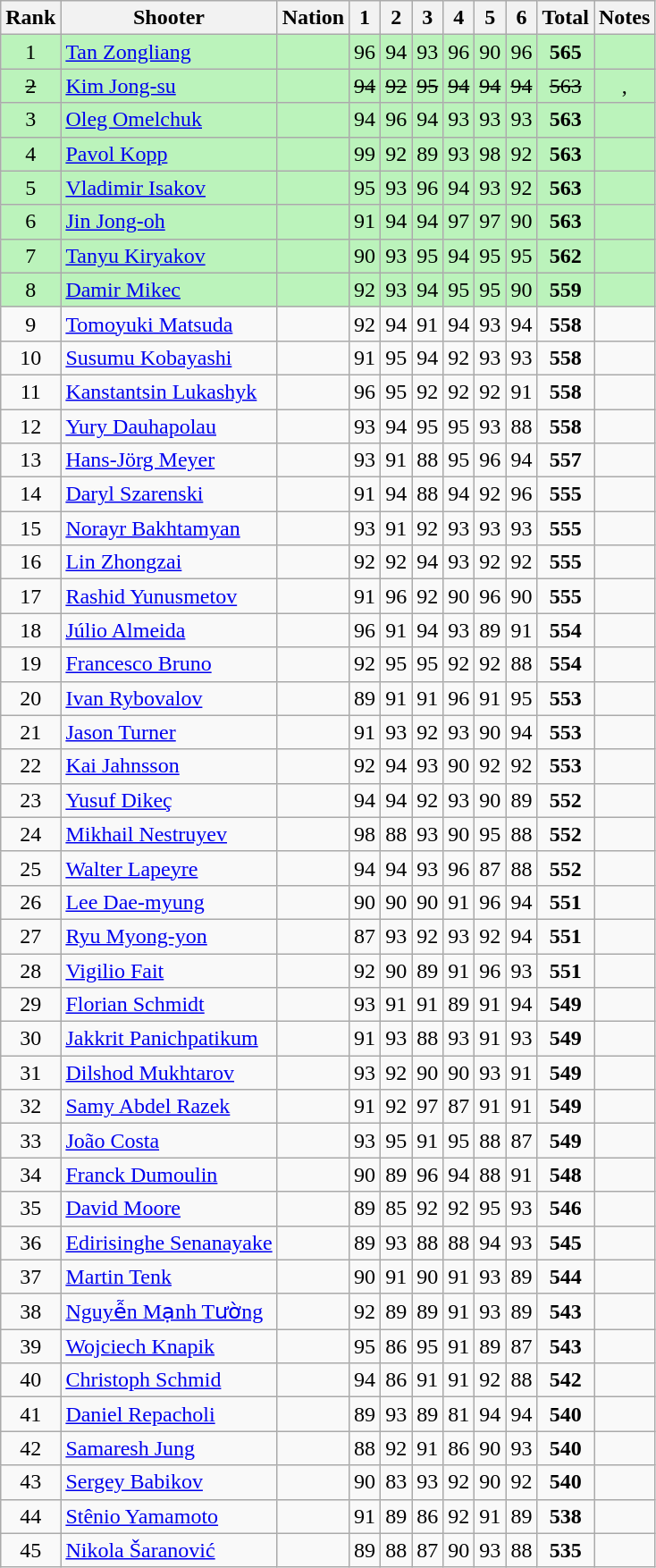<table class="wikitable sortable" style="text-align:center">
<tr>
<th>Rank</th>
<th>Shooter</th>
<th>Nation</th>
<th>1</th>
<th>2</th>
<th>3</th>
<th>4</th>
<th>5</th>
<th>6</th>
<th>Total</th>
<th>Notes</th>
</tr>
<tr bgcolor=#bbf3bb>
<td>1</td>
<td align=left><a href='#'>Tan Zongliang</a></td>
<td align="left"></td>
<td>96</td>
<td>94</td>
<td>93</td>
<td>96</td>
<td>90</td>
<td>96</td>
<td><strong>565</strong></td>
<td></td>
</tr>
<tr bgcolor=#bbf3bb>
<td><s>2</s></td>
<td align=left><a href='#'>Kim Jong-su</a></td>
<td align="left"></td>
<td><s>94</s></td>
<td><s>92</s></td>
<td><s>95</s></td>
<td><s>94</s></td>
<td><s>94</s></td>
<td><s>94</s></td>
<td><s>563</s></td>
<td>, </td>
</tr>
<tr bgcolor=#bbf3bb>
<td>3</td>
<td align=left><a href='#'>Oleg Omelchuk</a></td>
<td align="left"></td>
<td>94</td>
<td>96</td>
<td>94</td>
<td>93</td>
<td>93</td>
<td>93</td>
<td><strong>563</strong></td>
<td></td>
</tr>
<tr bgcolor=#bbf3bb>
<td>4</td>
<td align=left><a href='#'>Pavol Kopp</a></td>
<td align="left"></td>
<td>99</td>
<td>92</td>
<td>89</td>
<td>93</td>
<td>98</td>
<td>92</td>
<td><strong>563</strong></td>
<td></td>
</tr>
<tr bgcolor=#bbf3bb>
<td>5</td>
<td align=left><a href='#'>Vladimir Isakov</a></td>
<td align="left"></td>
<td>95</td>
<td>93</td>
<td>96</td>
<td>94</td>
<td>93</td>
<td>92</td>
<td><strong>563</strong></td>
<td></td>
</tr>
<tr bgcolor=#bbf3bb>
<td>6</td>
<td align=left><a href='#'>Jin Jong-oh</a></td>
<td align="left"></td>
<td>91</td>
<td>94</td>
<td>94</td>
<td>97</td>
<td>97</td>
<td>90</td>
<td><strong>563</strong></td>
<td></td>
</tr>
<tr bgcolor=#bbf3bb>
<td>7</td>
<td align=left><a href='#'>Tanyu Kiryakov</a></td>
<td align="left"></td>
<td>90</td>
<td>93</td>
<td>95</td>
<td>94</td>
<td>95</td>
<td>95</td>
<td><strong>562</strong></td>
<td></td>
</tr>
<tr bgcolor=#bbf3bb>
<td>8</td>
<td align=left><a href='#'>Damir Mikec</a></td>
<td align="left"></td>
<td>92</td>
<td>93</td>
<td>94</td>
<td>95</td>
<td>95</td>
<td>90</td>
<td><strong>559</strong></td>
<td></td>
</tr>
<tr>
<td>9</td>
<td align=left><a href='#'>Tomoyuki Matsuda</a></td>
<td align="left"></td>
<td>92</td>
<td>94</td>
<td>91</td>
<td>94</td>
<td>93</td>
<td>94</td>
<td><strong>558</strong></td>
<td></td>
</tr>
<tr>
<td>10</td>
<td align=left><a href='#'>Susumu Kobayashi</a></td>
<td align="left"></td>
<td>91</td>
<td>95</td>
<td>94</td>
<td>92</td>
<td>93</td>
<td>93</td>
<td><strong>558</strong></td>
<td></td>
</tr>
<tr>
<td>11</td>
<td align=left><a href='#'>Kanstantsin Lukashyk</a></td>
<td align="left"></td>
<td>96</td>
<td>95</td>
<td>92</td>
<td>92</td>
<td>92</td>
<td>91</td>
<td><strong>558</strong></td>
<td></td>
</tr>
<tr>
<td>12</td>
<td align=left><a href='#'>Yury Dauhapolau</a></td>
<td align="left"></td>
<td>93</td>
<td>94</td>
<td>95</td>
<td>95</td>
<td>93</td>
<td>88</td>
<td><strong>558</strong></td>
<td></td>
</tr>
<tr>
<td>13</td>
<td align=left><a href='#'>Hans-Jörg Meyer</a></td>
<td align="left"></td>
<td>93</td>
<td>91</td>
<td>88</td>
<td>95</td>
<td>96</td>
<td>94</td>
<td><strong>557</strong></td>
<td></td>
</tr>
<tr>
<td>14</td>
<td align=left><a href='#'>Daryl Szarenski</a></td>
<td align="left"></td>
<td>91</td>
<td>94</td>
<td>88</td>
<td>94</td>
<td>92</td>
<td>96</td>
<td><strong>555</strong></td>
<td></td>
</tr>
<tr>
<td>15</td>
<td align=left><a href='#'>Norayr Bakhtamyan</a></td>
<td align="left"></td>
<td>93</td>
<td>91</td>
<td>92</td>
<td>93</td>
<td>93</td>
<td>93</td>
<td><strong>555</strong></td>
<td></td>
</tr>
<tr>
<td>16</td>
<td align=left><a href='#'>Lin Zhongzai</a></td>
<td align="left"></td>
<td>92</td>
<td>92</td>
<td>94</td>
<td>93</td>
<td>92</td>
<td>92</td>
<td><strong>555</strong></td>
<td></td>
</tr>
<tr>
<td>17</td>
<td align=left><a href='#'>Rashid Yunusmetov</a></td>
<td align="left"></td>
<td>91</td>
<td>96</td>
<td>92</td>
<td>90</td>
<td>96</td>
<td>90</td>
<td><strong>555</strong></td>
<td></td>
</tr>
<tr>
<td>18</td>
<td align=left><a href='#'>Júlio Almeida</a></td>
<td align="left"></td>
<td>96</td>
<td>91</td>
<td>94</td>
<td>93</td>
<td>89</td>
<td>91</td>
<td><strong>554</strong></td>
<td></td>
</tr>
<tr>
<td>19</td>
<td align=left><a href='#'>Francesco Bruno</a></td>
<td align="left"></td>
<td>92</td>
<td>95</td>
<td>95</td>
<td>92</td>
<td>92</td>
<td>88</td>
<td><strong>554</strong></td>
<td></td>
</tr>
<tr>
<td>20</td>
<td align=left><a href='#'>Ivan Rybovalov</a></td>
<td align="left"></td>
<td>89</td>
<td>91</td>
<td>91</td>
<td>96</td>
<td>91</td>
<td>95</td>
<td><strong>553</strong></td>
<td></td>
</tr>
<tr>
<td>21</td>
<td align=left><a href='#'>Jason Turner</a></td>
<td align="left"></td>
<td>91</td>
<td>93</td>
<td>92</td>
<td>93</td>
<td>90</td>
<td>94</td>
<td><strong>553</strong></td>
<td></td>
</tr>
<tr>
<td>22</td>
<td align=left><a href='#'>Kai Jahnsson</a></td>
<td align="left"></td>
<td>92</td>
<td>94</td>
<td>93</td>
<td>90</td>
<td>92</td>
<td>92</td>
<td><strong>553</strong></td>
<td></td>
</tr>
<tr>
<td>23</td>
<td align=left><a href='#'>Yusuf Dikeç</a></td>
<td align="left"></td>
<td>94</td>
<td>94</td>
<td>92</td>
<td>93</td>
<td>90</td>
<td>89</td>
<td><strong>552</strong></td>
<td></td>
</tr>
<tr>
<td>24</td>
<td align=left><a href='#'>Mikhail Nestruyev</a></td>
<td align="left"></td>
<td>98</td>
<td>88</td>
<td>93</td>
<td>90</td>
<td>95</td>
<td>88</td>
<td><strong>552</strong></td>
<td></td>
</tr>
<tr>
<td>25</td>
<td align=left><a href='#'>Walter Lapeyre</a></td>
<td align="left"></td>
<td>94</td>
<td>94</td>
<td>93</td>
<td>96</td>
<td>87</td>
<td>88</td>
<td><strong>552</strong></td>
<td></td>
</tr>
<tr>
<td>26</td>
<td align=left><a href='#'>Lee Dae-myung</a></td>
<td align="left"></td>
<td>90</td>
<td>90</td>
<td>90</td>
<td>91</td>
<td>96</td>
<td>94</td>
<td><strong>551</strong></td>
<td></td>
</tr>
<tr>
<td>27</td>
<td align=left><a href='#'>Ryu Myong-yon</a></td>
<td align="left"></td>
<td>87</td>
<td>93</td>
<td>92</td>
<td>93</td>
<td>92</td>
<td>94</td>
<td><strong>551</strong></td>
<td></td>
</tr>
<tr>
<td>28</td>
<td align=left><a href='#'>Vigilio Fait</a></td>
<td align="left"></td>
<td>92</td>
<td>90</td>
<td>89</td>
<td>91</td>
<td>96</td>
<td>93</td>
<td><strong>551</strong></td>
<td></td>
</tr>
<tr>
<td>29</td>
<td align=left><a href='#'>Florian Schmidt</a></td>
<td align="left"></td>
<td>93</td>
<td>91</td>
<td>91</td>
<td>89</td>
<td>91</td>
<td>94</td>
<td><strong>549</strong></td>
<td></td>
</tr>
<tr>
<td>30</td>
<td align=left><a href='#'>Jakkrit Panichpatikum</a></td>
<td align="left"></td>
<td>91</td>
<td>93</td>
<td>88</td>
<td>93</td>
<td>91</td>
<td>93</td>
<td><strong>549</strong></td>
<td></td>
</tr>
<tr>
<td>31</td>
<td align=left><a href='#'>Dilshod Mukhtarov</a></td>
<td align="left"></td>
<td>93</td>
<td>92</td>
<td>90</td>
<td>90</td>
<td>93</td>
<td>91</td>
<td><strong>549</strong></td>
<td></td>
</tr>
<tr>
<td>32</td>
<td align=left><a href='#'>Samy Abdel Razek</a></td>
<td align="left"></td>
<td>91</td>
<td>92</td>
<td>97</td>
<td>87</td>
<td>91</td>
<td>91</td>
<td><strong>549</strong></td>
<td></td>
</tr>
<tr>
<td>33</td>
<td align=left><a href='#'>João Costa</a></td>
<td align="left"></td>
<td>93</td>
<td>95</td>
<td>91</td>
<td>95</td>
<td>88</td>
<td>87</td>
<td><strong>549</strong></td>
<td></td>
</tr>
<tr>
<td>34</td>
<td align=left><a href='#'>Franck Dumoulin</a></td>
<td align="left"></td>
<td>90</td>
<td>89</td>
<td>96</td>
<td>94</td>
<td>88</td>
<td>91</td>
<td><strong>548</strong></td>
<td></td>
</tr>
<tr>
<td>35</td>
<td align=left><a href='#'>David Moore</a></td>
<td align="left"></td>
<td>89</td>
<td>85</td>
<td>92</td>
<td>92</td>
<td>95</td>
<td>93</td>
<td><strong>546</strong></td>
<td></td>
</tr>
<tr>
<td>36</td>
<td align=left><a href='#'>Edirisinghe Senanayake</a></td>
<td align="left"></td>
<td>89</td>
<td>93</td>
<td>88</td>
<td>88</td>
<td>94</td>
<td>93</td>
<td><strong>545</strong></td>
<td></td>
</tr>
<tr>
<td>37</td>
<td align=left><a href='#'>Martin Tenk</a></td>
<td align="left"></td>
<td>90</td>
<td>91</td>
<td>90</td>
<td>91</td>
<td>93</td>
<td>89</td>
<td><strong>544</strong></td>
<td></td>
</tr>
<tr>
<td>38</td>
<td align=left><a href='#'>Nguyễn Mạnh Tường</a></td>
<td align="left"></td>
<td>92</td>
<td>89</td>
<td>89</td>
<td>91</td>
<td>93</td>
<td>89</td>
<td><strong>543</strong></td>
<td></td>
</tr>
<tr>
<td>39</td>
<td align=left><a href='#'>Wojciech Knapik</a></td>
<td align="left"></td>
<td>95</td>
<td>86</td>
<td>95</td>
<td>91</td>
<td>89</td>
<td>87</td>
<td><strong>543</strong></td>
<td></td>
</tr>
<tr>
<td>40</td>
<td align=left><a href='#'>Christoph Schmid</a></td>
<td align="left"></td>
<td>94</td>
<td>86</td>
<td>91</td>
<td>91</td>
<td>92</td>
<td>88</td>
<td><strong>542</strong></td>
<td></td>
</tr>
<tr>
<td>41</td>
<td align=left><a href='#'>Daniel Repacholi</a></td>
<td align="left"></td>
<td>89</td>
<td>93</td>
<td>89</td>
<td>81</td>
<td>94</td>
<td>94</td>
<td><strong>540</strong></td>
<td></td>
</tr>
<tr>
<td>42</td>
<td align=left><a href='#'>Samaresh Jung</a></td>
<td align="left"></td>
<td>88</td>
<td>92</td>
<td>91</td>
<td>86</td>
<td>90</td>
<td>93</td>
<td><strong>540</strong></td>
<td></td>
</tr>
<tr>
<td>43</td>
<td align=left><a href='#'>Sergey Babikov</a></td>
<td align="left"></td>
<td>90</td>
<td>83</td>
<td>93</td>
<td>92</td>
<td>90</td>
<td>92</td>
<td><strong>540</strong></td>
<td></td>
</tr>
<tr>
<td>44</td>
<td align=left><a href='#'>Stênio Yamamoto</a></td>
<td align="left"></td>
<td>91</td>
<td>89</td>
<td>86</td>
<td>92</td>
<td>91</td>
<td>89</td>
<td><strong>538</strong></td>
<td></td>
</tr>
<tr>
<td>45</td>
<td align=left><a href='#'>Nikola Šaranović</a></td>
<td align="left"></td>
<td>89</td>
<td>88</td>
<td>87</td>
<td>90</td>
<td>93</td>
<td>88</td>
<td><strong>535</strong></td>
<td></td>
</tr>
</table>
